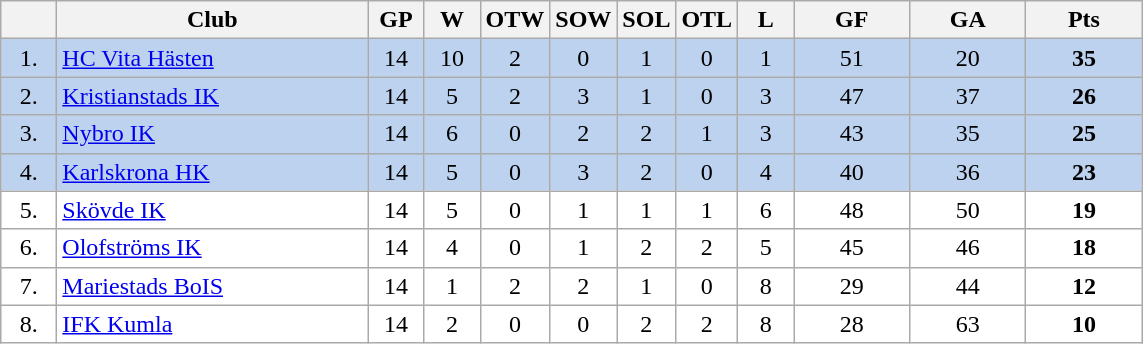<table class="wikitable">
<tr>
<th width="30"></th>
<th width="200">Club</th>
<th width="30">GP</th>
<th width="30">W</th>
<th width="30">OTW</th>
<th width="30">SOW</th>
<th width="30">SOL</th>
<th width="30">OTL</th>
<th width="30">L</th>
<th width="70">GF</th>
<th width="70">GA</th>
<th width="70">Pts</th>
</tr>
<tr bgcolor="#BCD2EE" align="center">
<td>1.</td>
<td align="left"><a href='#'>HC Vita Hästen</a></td>
<td>14</td>
<td>10</td>
<td>2</td>
<td>0</td>
<td>1</td>
<td>0</td>
<td>1</td>
<td>51</td>
<td>20</td>
<td><strong>35</strong></td>
</tr>
<tr bgcolor="#BCD2EE" align="center">
<td>2.</td>
<td align="left"><a href='#'>Kristianstads IK</a></td>
<td>14</td>
<td>5</td>
<td>2</td>
<td>3</td>
<td>1</td>
<td>0</td>
<td>3</td>
<td>47</td>
<td>37</td>
<td><strong>26</strong></td>
</tr>
<tr bgcolor="#BCD2EE" align="center">
<td>3.</td>
<td align="left"><a href='#'>Nybro IK</a></td>
<td>14</td>
<td>6</td>
<td>0</td>
<td>2</td>
<td>2</td>
<td>1</td>
<td>3</td>
<td>43</td>
<td>35</td>
<td><strong>25</strong></td>
</tr>
<tr bgcolor="#BCD2EE" align="center">
<td>4.</td>
<td align="left"><a href='#'>Karlskrona HK</a></td>
<td>14</td>
<td>5</td>
<td>0</td>
<td>3</td>
<td>2</td>
<td>0</td>
<td>4</td>
<td>40</td>
<td>36</td>
<td><strong>23</strong></td>
</tr>
<tr bgcolor="#FFFFFF" align="center">
<td>5.</td>
<td align="left"><a href='#'>Skövde IK</a></td>
<td>14</td>
<td>5</td>
<td>0</td>
<td>1</td>
<td>1</td>
<td>1</td>
<td>6</td>
<td>48</td>
<td>50</td>
<td><strong>19</strong></td>
</tr>
<tr bgcolor="#FFFFFF" align="center">
<td>6.</td>
<td align="left"><a href='#'>Olofströms IK</a></td>
<td>14</td>
<td>4</td>
<td>0</td>
<td>1</td>
<td>2</td>
<td>2</td>
<td>5</td>
<td>45</td>
<td>46</td>
<td><strong>18</strong></td>
</tr>
<tr bgcolor="#FFFFFF" align="center">
<td>7.</td>
<td align="left"><a href='#'>Mariestads BoIS</a></td>
<td>14</td>
<td>1</td>
<td>2</td>
<td>2</td>
<td>1</td>
<td>0</td>
<td>8</td>
<td>29</td>
<td>44</td>
<td><strong>12</strong></td>
</tr>
<tr bgcolor="#FFFFFF" align="center">
<td>8.</td>
<td align="left"><a href='#'>IFK Kumla</a></td>
<td>14</td>
<td>2</td>
<td>0</td>
<td>0</td>
<td>2</td>
<td>2</td>
<td>8</td>
<td>28</td>
<td>63</td>
<td><strong>10</strong></td>
</tr>
</table>
